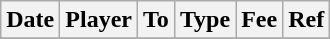<table class="wikitable">
<tr>
<th>Date</th>
<th>Player</th>
<th>To</th>
<th>Type</th>
<th>Fee</th>
<th>Ref</th>
</tr>
<tr>
</tr>
</table>
